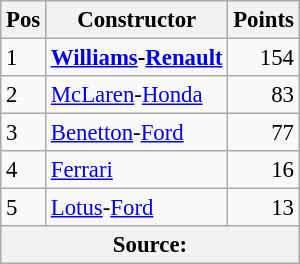<table class="wikitable" style="font-size: 95%;">
<tr>
<th>Pos</th>
<th>Constructor</th>
<th>Points</th>
</tr>
<tr>
<td>1</td>
<td> <strong><a href='#'>Williams</a>-<a href='#'>Renault</a></strong></td>
<td align="right">154</td>
</tr>
<tr>
<td>2</td>
<td> <a href='#'>McLaren</a>-<a href='#'>Honda</a></td>
<td align="right">83</td>
</tr>
<tr>
<td>3</td>
<td> <a href='#'>Benetton</a>-<a href='#'>Ford</a></td>
<td align="right">77</td>
</tr>
<tr>
<td>4</td>
<td> <a href='#'>Ferrari</a></td>
<td align="right">16</td>
</tr>
<tr>
<td>5</td>
<td> <a href='#'>Lotus</a>-<a href='#'>Ford</a></td>
<td align="right">13</td>
</tr>
<tr>
<th colspan=4>Source:</th>
</tr>
</table>
